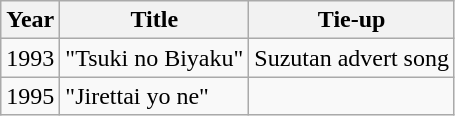<table class="wikitable">
<tr>
<th>Year</th>
<th>Title</th>
<th>Tie-up</th>
</tr>
<tr>
<td>1993</td>
<td>"Tsuki no Biyaku"</td>
<td>Suzutan advert song</td>
</tr>
<tr>
<td>1995</td>
<td>"Jirettai yo ne"</td>
<td></td>
</tr>
</table>
